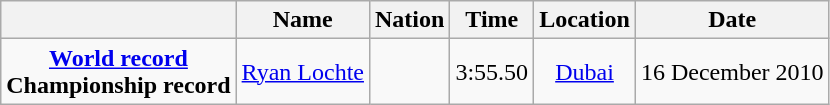<table class=wikitable style=text-align:center>
<tr>
<th></th>
<th>Name</th>
<th>Nation</th>
<th>Time</th>
<th>Location</th>
<th>Date</th>
</tr>
<tr>
<td><strong><a href='#'>World record</a><br>Championship record</strong></td>
<td align=left><a href='#'>Ryan Lochte</a></td>
<td align=left></td>
<td align=left>3:55.50</td>
<td><a href='#'>Dubai</a></td>
<td>16 December 2010</td>
</tr>
</table>
